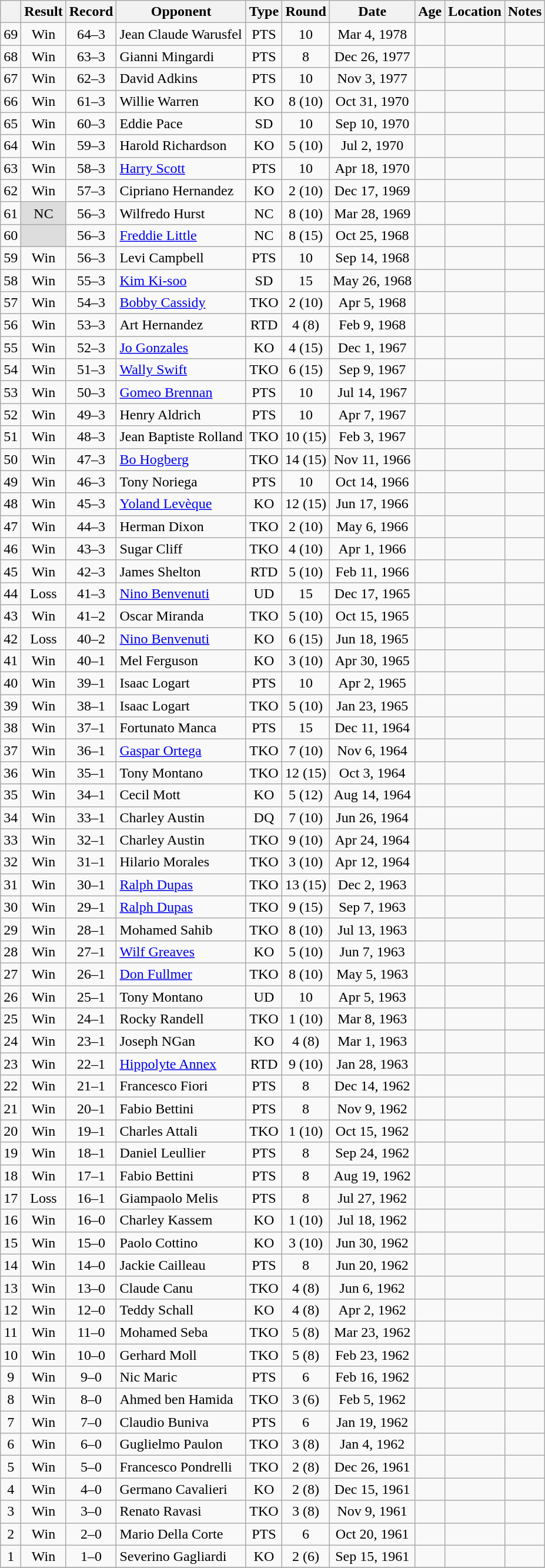<table class="wikitable" style="text-align:center">
<tr>
<th></th>
<th>Result</th>
<th>Record</th>
<th>Opponent</th>
<th>Type</th>
<th>Round</th>
<th>Date</th>
<th>Age</th>
<th>Location</th>
<th>Notes</th>
</tr>
<tr>
<td>69</td>
<td>Win</td>
<td>64–3 </td>
<td align=left>Jean Claude Warusfel</td>
<td>PTS</td>
<td>10</td>
<td>Mar 4, 1978</td>
<td style="text-align:left;"></td>
<td style="text-align:left;"></td>
<td></td>
</tr>
<tr>
<td>68</td>
<td>Win</td>
<td>63–3 </td>
<td align=left>Gianni Mingardi</td>
<td>PTS</td>
<td>8</td>
<td>Dec 26, 1977</td>
<td style="text-align:left;"></td>
<td style="text-align:left;"></td>
<td></td>
</tr>
<tr>
<td>67</td>
<td>Win</td>
<td>62–3 </td>
<td align=left>David Adkins</td>
<td>PTS</td>
<td>10</td>
<td>Nov 3, 1977</td>
<td style="text-align:left;"></td>
<td style="text-align:left;"></td>
<td></td>
</tr>
<tr>
<td>66</td>
<td>Win</td>
<td>61–3 </td>
<td align=left>Willie Warren</td>
<td>KO</td>
<td>8 (10)</td>
<td>Oct 31, 1970</td>
<td style="text-align:left;"></td>
<td style="text-align:left;"></td>
<td></td>
</tr>
<tr>
<td>65</td>
<td>Win</td>
<td>60–3 </td>
<td align=left>Eddie Pace</td>
<td>SD</td>
<td>10</td>
<td>Sep 10, 1970</td>
<td style="text-align:left;"></td>
<td style="text-align:left;"></td>
<td></td>
</tr>
<tr>
<td>64</td>
<td>Win</td>
<td>59–3 </td>
<td align=left>Harold Richardson</td>
<td>KO</td>
<td>5 (10)</td>
<td>Jul 2, 1970</td>
<td style="text-align:left;"></td>
<td style="text-align:left;"></td>
<td></td>
</tr>
<tr>
<td>63</td>
<td>Win</td>
<td>58–3 </td>
<td align=left><a href='#'>Harry Scott</a></td>
<td>PTS</td>
<td>10</td>
<td>Apr 18, 1970</td>
<td style="text-align:left;"></td>
<td style="text-align:left;"></td>
<td></td>
</tr>
<tr>
<td>62</td>
<td>Win</td>
<td>57–3 </td>
<td align=left>Cipriano Hernandez</td>
<td>KO</td>
<td>2 (10)</td>
<td>Dec 17, 1969</td>
<td style="text-align:left;"></td>
<td style="text-align:left;"></td>
<td></td>
</tr>
<tr>
<td>61</td>
<td style="background:#DDD">NC</td>
<td>56–3 </td>
<td align=left>Wilfredo Hurst</td>
<td>NC</td>
<td>8 (10)</td>
<td>Mar 28, 1969</td>
<td style="text-align:left;"></td>
<td style="text-align:left;"></td>
<td></td>
</tr>
<tr>
<td>60</td>
<td style="background:#DDD"></td>
<td>56–3 </td>
<td align=left><a href='#'>Freddie Little</a></td>
<td>NC</td>
<td>8 (15)</td>
<td>Oct 25, 1968</td>
<td style="text-align:left;"></td>
<td style="text-align:left;"></td>
<td style="text-align:left;"></td>
</tr>
<tr>
<td>59</td>
<td>Win</td>
<td>56–3</td>
<td align=left>Levi Campbell</td>
<td>PTS</td>
<td>10</td>
<td>Sep 14, 1968</td>
<td style="text-align:left;"></td>
<td style="text-align:left;"></td>
<td></td>
</tr>
<tr>
<td>58</td>
<td>Win</td>
<td>55–3</td>
<td align=left><a href='#'>Kim Ki-soo</a></td>
<td>SD</td>
<td>15</td>
<td>May 26, 1968</td>
<td style="text-align:left;"></td>
<td style="text-align:left;"></td>
<td style="text-align:left;"></td>
</tr>
<tr>
<td>57</td>
<td>Win</td>
<td>54–3</td>
<td align=left><a href='#'>Bobby Cassidy</a></td>
<td>TKO</td>
<td>2 (10)</td>
<td>Apr 5, 1968</td>
<td style="text-align:left;"></td>
<td style="text-align:left;"></td>
<td></td>
</tr>
<tr>
<td>56</td>
<td>Win</td>
<td>53–3</td>
<td align=left>Art Hernandez</td>
<td>RTD</td>
<td>4 (8)</td>
<td>Feb 9, 1968</td>
<td style="text-align:left;"></td>
<td style="text-align:left;"></td>
<td></td>
</tr>
<tr>
<td>55</td>
<td>Win</td>
<td>52–3</td>
<td align=left><a href='#'>Jo Gonzales</a></td>
<td>KO</td>
<td>4 (15)</td>
<td>Dec 1, 1967</td>
<td style="text-align:left;"></td>
<td style="text-align:left;"></td>
<td style="text-align:left;"></td>
</tr>
<tr>
<td>54</td>
<td>Win</td>
<td>51–3</td>
<td align=left><a href='#'>Wally Swift</a></td>
<td>TKO</td>
<td>6 (15)</td>
<td>Sep 9, 1967</td>
<td style="text-align:left;"></td>
<td style="text-align:left;"></td>
<td style="text-align:left;"></td>
</tr>
<tr>
<td>53</td>
<td>Win</td>
<td>50–3</td>
<td align=left><a href='#'>Gomeo Brennan</a></td>
<td>PTS</td>
<td>10</td>
<td>Jul 14, 1967</td>
<td style="text-align:left;"></td>
<td style="text-align:left;"></td>
<td></td>
</tr>
<tr>
<td>52</td>
<td>Win</td>
<td>49–3</td>
<td align=left>Henry Aldrich</td>
<td>PTS</td>
<td>10</td>
<td>Apr 7, 1967</td>
<td style="text-align:left;"></td>
<td style="text-align:left;"></td>
<td></td>
</tr>
<tr>
<td>51</td>
<td>Win</td>
<td>48–3</td>
<td align=left>Jean Baptiste Rolland</td>
<td>TKO</td>
<td>10 (15)</td>
<td>Feb 3, 1967</td>
<td style="text-align:left;"></td>
<td style="text-align:left;"></td>
<td style="text-align:left;"></td>
</tr>
<tr>
<td>50</td>
<td>Win</td>
<td>47–3</td>
<td align=left><a href='#'>Bo Hogberg</a></td>
<td>TKO</td>
<td>14 (15)</td>
<td>Nov 11, 1966</td>
<td style="text-align:left;"></td>
<td style="text-align:left;"></td>
<td style="text-align:left;"></td>
</tr>
<tr>
<td>49</td>
<td>Win</td>
<td>46–3</td>
<td align=left>Tony Noriega</td>
<td>PTS</td>
<td>10</td>
<td>Oct 14, 1966</td>
<td style="text-align:left;"></td>
<td style="text-align:left;"></td>
<td></td>
</tr>
<tr>
<td>48</td>
<td>Win</td>
<td>45–3</td>
<td align=left><a href='#'>Yoland Levèque</a></td>
<td>KO</td>
<td>12 (15)</td>
<td>Jun 17, 1966</td>
<td style="text-align:left;"></td>
<td style="text-align:left;"></td>
<td style="text-align:left;"></td>
</tr>
<tr>
<td>47</td>
<td>Win</td>
<td>44–3</td>
<td align=left>Herman Dixon</td>
<td>TKO</td>
<td>2 (10)</td>
<td>May 6, 1966</td>
<td style="text-align:left;"></td>
<td style="text-align:left;"></td>
<td></td>
</tr>
<tr>
<td>46</td>
<td>Win</td>
<td>43–3</td>
<td align=left>Sugar Cliff</td>
<td>TKO</td>
<td>4 (10)</td>
<td>Apr 1, 1966</td>
<td style="text-align:left;"></td>
<td style="text-align:left;"></td>
<td></td>
</tr>
<tr>
<td>45</td>
<td>Win</td>
<td>42–3</td>
<td align=left>James Shelton</td>
<td>RTD</td>
<td>5 (10)</td>
<td>Feb 11, 1966</td>
<td style="text-align:left;"></td>
<td style="text-align:left;"></td>
<td></td>
</tr>
<tr>
<td>44</td>
<td>Loss</td>
<td>41–3</td>
<td align=left><a href='#'>Nino Benvenuti</a></td>
<td>UD</td>
<td>15</td>
<td>Dec 17, 1965</td>
<td style="text-align:left;"></td>
<td style="text-align:left;"></td>
<td style="text-align:left;"></td>
</tr>
<tr>
<td>43</td>
<td>Win</td>
<td>41–2</td>
<td align=left>Oscar Miranda</td>
<td>TKO</td>
<td>5 (10)</td>
<td>Oct 15, 1965</td>
<td style="text-align:left;"></td>
<td style="text-align:left;"></td>
<td></td>
</tr>
<tr>
<td>42</td>
<td>Loss</td>
<td>40–2</td>
<td align=left><a href='#'>Nino Benvenuti</a></td>
<td>KO</td>
<td>6 (15)</td>
<td>Jun 18, 1965</td>
<td style="text-align:left;"></td>
<td style="text-align:left;"></td>
<td style="text-align:left;"></td>
</tr>
<tr>
<td>41</td>
<td>Win</td>
<td>40–1</td>
<td align=left>Mel Ferguson</td>
<td>KO</td>
<td>3 (10)</td>
<td>Apr 30, 1965</td>
<td style="text-align:left;"></td>
<td style="text-align:left;"></td>
<td></td>
</tr>
<tr>
<td>40</td>
<td>Win</td>
<td>39–1</td>
<td align=left>Isaac Logart</td>
<td>PTS</td>
<td>10</td>
<td>Apr 2, 1965</td>
<td style="text-align:left;"></td>
<td style="text-align:left;"></td>
<td></td>
</tr>
<tr>
<td>39</td>
<td>Win</td>
<td>38–1</td>
<td align=left>Isaac Logart</td>
<td>TKO</td>
<td>5 (10)</td>
<td>Jan 23, 1965</td>
<td style="text-align:left;"></td>
<td style="text-align:left;"></td>
<td></td>
</tr>
<tr>
<td>38</td>
<td>Win</td>
<td>37–1</td>
<td align=left>Fortunato Manca</td>
<td>PTS</td>
<td>15</td>
<td>Dec 11, 1964</td>
<td style="text-align:left;"></td>
<td style="text-align:left;"></td>
<td style="text-align:left;"></td>
</tr>
<tr>
<td>37</td>
<td>Win</td>
<td>36–1</td>
<td align=left><a href='#'>Gaspar Ortega</a></td>
<td>TKO</td>
<td>7 (10)</td>
<td>Nov 6, 1964</td>
<td style="text-align:left;"></td>
<td style="text-align:left;"></td>
<td></td>
</tr>
<tr>
<td>36</td>
<td>Win</td>
<td>35–1</td>
<td align=left>Tony Montano</td>
<td>TKO</td>
<td>12 (15)</td>
<td>Oct 3, 1964</td>
<td style="text-align:left;"></td>
<td style="text-align:left;"></td>
<td style="text-align:left;"></td>
</tr>
<tr>
<td>35</td>
<td>Win</td>
<td>34–1</td>
<td align=left>Cecil Mott</td>
<td>KO</td>
<td>5 (12)</td>
<td>Aug 14, 1964</td>
<td style="text-align:left;"></td>
<td style="text-align:left;"></td>
<td></td>
</tr>
<tr>
<td>34</td>
<td>Win</td>
<td>33–1</td>
<td align=left>Charley Austin</td>
<td>DQ</td>
<td>7 (10)</td>
<td>Jun 26, 1964</td>
<td style="text-align:left;"></td>
<td style="text-align:left;"></td>
<td></td>
</tr>
<tr>
<td>33</td>
<td>Win</td>
<td>32–1</td>
<td align=left>Charley Austin</td>
<td>TKO</td>
<td>9 (10)</td>
<td>Apr 24, 1964</td>
<td style="text-align:left;"></td>
<td style="text-align:left;"></td>
<td></td>
</tr>
<tr>
<td>32</td>
<td>Win</td>
<td>31–1</td>
<td align=left>Hilario Morales</td>
<td>TKO</td>
<td>3 (10)</td>
<td>Apr 12, 1964</td>
<td style="text-align:left;"></td>
<td style="text-align:left;"></td>
<td></td>
</tr>
<tr>
<td>31</td>
<td>Win</td>
<td>30–1</td>
<td align=left><a href='#'>Ralph Dupas</a></td>
<td>TKO</td>
<td>13 (15)</td>
<td>Dec 2, 1963</td>
<td style="text-align:left;"></td>
<td style="text-align:left;"></td>
<td style="text-align:left;"></td>
</tr>
<tr>
<td>30</td>
<td>Win</td>
<td>29–1</td>
<td align=left><a href='#'>Ralph Dupas</a></td>
<td>TKO</td>
<td>9 (15)</td>
<td>Sep 7, 1963</td>
<td style="text-align:left;"></td>
<td style="text-align:left;"></td>
<td style="text-align:left;"></td>
</tr>
<tr>
<td>29</td>
<td>Win</td>
<td>28–1</td>
<td align=left>Mohamed Sahib</td>
<td>TKO</td>
<td>8 (10)</td>
<td>Jul 13, 1963</td>
<td style="text-align:left;"></td>
<td style="text-align:left;"></td>
<td></td>
</tr>
<tr>
<td>28</td>
<td>Win</td>
<td>27–1</td>
<td align=left><a href='#'>Wilf Greaves</a></td>
<td>KO</td>
<td>5 (10)</td>
<td>Jun 7, 1963</td>
<td style="text-align:left;"></td>
<td style="text-align:left;"></td>
<td></td>
</tr>
<tr>
<td>27</td>
<td>Win</td>
<td>26–1</td>
<td align=left><a href='#'>Don Fullmer</a></td>
<td>TKO</td>
<td>8 (10)</td>
<td>May 5, 1963</td>
<td style="text-align:left;"></td>
<td style="text-align:left;"></td>
<td></td>
</tr>
<tr>
<td>26</td>
<td>Win</td>
<td>25–1</td>
<td align=left>Tony Montano</td>
<td>UD</td>
<td>10</td>
<td>Apr 5, 1963</td>
<td style="text-align:left;"></td>
<td style="text-align:left;"></td>
<td></td>
</tr>
<tr>
<td>25</td>
<td>Win</td>
<td>24–1</td>
<td align=left>Rocky Randell</td>
<td>TKO</td>
<td>1 (10)</td>
<td>Mar 8, 1963</td>
<td style="text-align:left;"></td>
<td style="text-align:left;"></td>
<td></td>
</tr>
<tr>
<td>24</td>
<td>Win</td>
<td>23–1</td>
<td align=left>Joseph NGan</td>
<td>KO</td>
<td>4 (8)</td>
<td>Mar 1, 1963</td>
<td style="text-align:left;"></td>
<td style="text-align:left;"></td>
<td></td>
</tr>
<tr>
<td>23</td>
<td>Win</td>
<td>22–1</td>
<td align=left><a href='#'>Hippolyte Annex</a></td>
<td>RTD</td>
<td>9 (10)</td>
<td>Jan 28, 1963</td>
<td style="text-align:left;"></td>
<td style="text-align:left;"></td>
<td></td>
</tr>
<tr>
<td>22</td>
<td>Win</td>
<td>21–1</td>
<td align=left>Francesco Fiori</td>
<td>PTS</td>
<td>8</td>
<td>Dec 14, 1962</td>
<td style="text-align:left;"></td>
<td style="text-align:left;"></td>
<td></td>
</tr>
<tr>
<td>21</td>
<td>Win</td>
<td>20–1</td>
<td align=left>Fabio Bettini</td>
<td>PTS</td>
<td>8</td>
<td>Nov 9, 1962</td>
<td style="text-align:left;"></td>
<td style="text-align:left;"></td>
<td></td>
</tr>
<tr>
<td>20</td>
<td>Win</td>
<td>19–1</td>
<td align=left>Charles Attali</td>
<td>TKO</td>
<td>1 (10)</td>
<td>Oct 15, 1962</td>
<td style="text-align:left;"></td>
<td style="text-align:left;"></td>
<td></td>
</tr>
<tr>
<td>19</td>
<td>Win</td>
<td>18–1</td>
<td align=left>Daniel Leullier</td>
<td>PTS</td>
<td>8</td>
<td>Sep 24, 1962</td>
<td style="text-align:left;"></td>
<td style="text-align:left;"></td>
<td></td>
</tr>
<tr>
<td>18</td>
<td>Win</td>
<td>17–1</td>
<td align=left>Fabio Bettini</td>
<td>PTS</td>
<td>8</td>
<td>Aug 19, 1962</td>
<td style="text-align:left;"></td>
<td style="text-align:left;"></td>
<td></td>
</tr>
<tr>
<td>17</td>
<td>Loss</td>
<td>16–1</td>
<td align=left>Giampaolo Melis</td>
<td>PTS</td>
<td>8</td>
<td>Jul 27, 1962</td>
<td style="text-align:left;"></td>
<td style="text-align:left;"></td>
<td></td>
</tr>
<tr>
<td>16</td>
<td>Win</td>
<td>16–0</td>
<td align=left>Charley Kassem</td>
<td>KO</td>
<td>1 (10)</td>
<td>Jul 18, 1962</td>
<td style="text-align:left;"></td>
<td style="text-align:left;"></td>
<td></td>
</tr>
<tr>
<td>15</td>
<td>Win</td>
<td>15–0</td>
<td align=left>Paolo Cottino</td>
<td>KO</td>
<td>3 (10)</td>
<td>Jun 30, 1962</td>
<td style="text-align:left;"></td>
<td style="text-align:left;"></td>
<td></td>
</tr>
<tr>
<td>14</td>
<td>Win</td>
<td>14–0</td>
<td align=left>Jackie Cailleau</td>
<td>PTS</td>
<td>8</td>
<td>Jun 20, 1962</td>
<td style="text-align:left;"></td>
<td style="text-align:left;"></td>
<td></td>
</tr>
<tr>
<td>13</td>
<td>Win</td>
<td>13–0</td>
<td align=left>Claude Canu</td>
<td>TKO</td>
<td>4 (8)</td>
<td>Jun 6, 1962</td>
<td style="text-align:left;"></td>
<td style="text-align:left;"></td>
<td></td>
</tr>
<tr>
<td>12</td>
<td>Win</td>
<td>12–0</td>
<td align=left>Teddy Schall</td>
<td>KO</td>
<td>4 (8)</td>
<td>Apr 2, 1962</td>
<td style="text-align:left;"></td>
<td style="text-align:left;"></td>
<td></td>
</tr>
<tr>
<td>11</td>
<td>Win</td>
<td>11–0</td>
<td align=left>Mohamed Seba</td>
<td>TKO</td>
<td>5 (8)</td>
<td>Mar 23, 1962</td>
<td style="text-align:left;"></td>
<td style="text-align:left;"></td>
<td></td>
</tr>
<tr>
<td>10</td>
<td>Win</td>
<td>10–0</td>
<td align=left>Gerhard Moll</td>
<td>TKO</td>
<td>5 (8)</td>
<td>Feb 23, 1962</td>
<td style="text-align:left;"></td>
<td style="text-align:left;"></td>
<td></td>
</tr>
<tr>
<td>9</td>
<td>Win</td>
<td>9–0</td>
<td align=left>Nic Maric</td>
<td>PTS</td>
<td>6</td>
<td>Feb 16, 1962</td>
<td style="text-align:left;"></td>
<td style="text-align:left;"></td>
<td></td>
</tr>
<tr>
<td>8</td>
<td>Win</td>
<td>8–0</td>
<td align=left>Ahmed ben Hamida</td>
<td>TKO</td>
<td>3 (6)</td>
<td>Feb 5, 1962</td>
<td style="text-align:left;"></td>
<td style="text-align:left;"></td>
<td></td>
</tr>
<tr>
<td>7</td>
<td>Win</td>
<td>7–0</td>
<td align=left>Claudio Buniva</td>
<td>PTS</td>
<td>6</td>
<td>Jan 19, 1962</td>
<td style="text-align:left;"></td>
<td style="text-align:left;"></td>
<td></td>
</tr>
<tr>
<td>6</td>
<td>Win</td>
<td>6–0</td>
<td align=left>Guglielmo Paulon</td>
<td>TKO</td>
<td>3 (8)</td>
<td>Jan 4, 1962</td>
<td style="text-align:left;"></td>
<td style="text-align:left;"></td>
<td></td>
</tr>
<tr>
<td>5</td>
<td>Win</td>
<td>5–0</td>
<td align=left>Francesco Pondrelli</td>
<td>TKO</td>
<td>2 (8)</td>
<td>Dec 26, 1961</td>
<td style="text-align:left;"></td>
<td style="text-align:left;"></td>
<td></td>
</tr>
<tr>
<td>4</td>
<td>Win</td>
<td>4–0</td>
<td align=left>Germano Cavalieri</td>
<td>KO</td>
<td>2 (8)</td>
<td>Dec 15, 1961</td>
<td style="text-align:left;"></td>
<td style="text-align:left;"></td>
<td></td>
</tr>
<tr>
<td>3</td>
<td>Win</td>
<td>3–0</td>
<td align=left>Renato Ravasi</td>
<td>TKO</td>
<td>3 (8)</td>
<td>Nov 9, 1961</td>
<td style="text-align:left;"></td>
<td style="text-align:left;"></td>
<td></td>
</tr>
<tr>
<td>2</td>
<td>Win</td>
<td>2–0</td>
<td align=left>Mario Della Corte</td>
<td>PTS</td>
<td>6</td>
<td>Oct 20, 1961</td>
<td style="text-align:left;"></td>
<td style="text-align:left;"></td>
<td></td>
</tr>
<tr>
<td>1</td>
<td>Win</td>
<td>1–0</td>
<td align=left>Severino Gagliardi</td>
<td>KO</td>
<td>2 (6)</td>
<td>Sep 15, 1961</td>
<td style="text-align:left;"></td>
<td style="text-align:left;"></td>
<td></td>
</tr>
<tr>
</tr>
</table>
